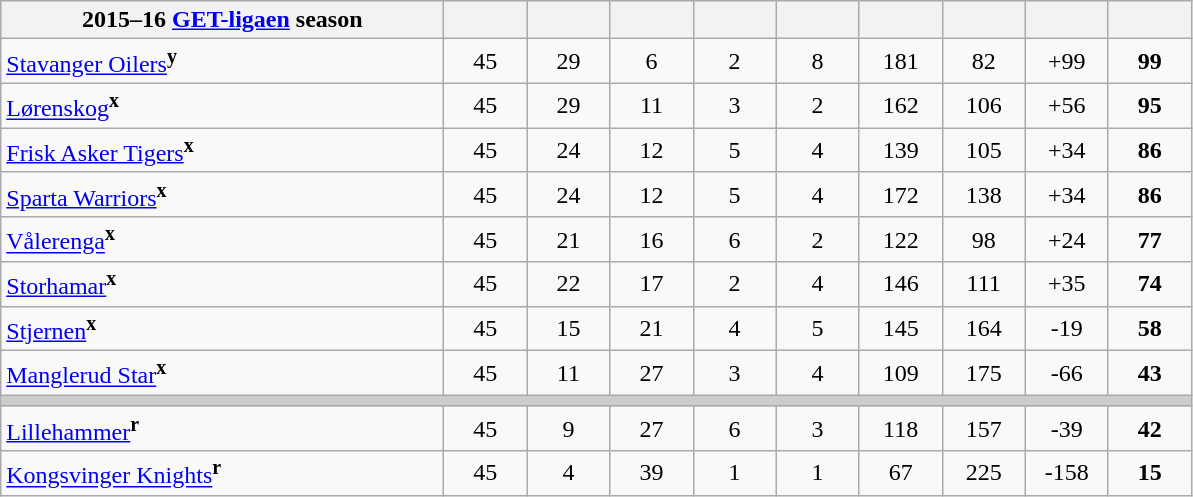<table class="wikitable">
<tr>
<th style="width:18em;">2015–16 <a href='#'>GET-ligaen</a> season</th>
<th style="width:3em;"></th>
<th style="width:3em;"></th>
<th style="width:3em;"></th>
<th style="width:3em;"></th>
<th style="width:3em;"></th>
<th style="width:3em;"></th>
<th style="width:3em;"></th>
<th style="width:3em;"></th>
<th style="width:3em;"></th>
</tr>
<tr align=center>
<td align=left><a href='#'>Stavanger Oilers</a><sup><strong>y</strong></sup></td>
<td>45</td>
<td>29</td>
<td>6</td>
<td>2</td>
<td>8</td>
<td>181</td>
<td>82</td>
<td>+99</td>
<td><strong>99</strong></td>
</tr>
<tr align=center>
<td align=left><a href='#'>Lørenskog</a><sup><strong>x</strong></sup></td>
<td>45</td>
<td>29</td>
<td>11</td>
<td>3</td>
<td>2</td>
<td>162</td>
<td>106</td>
<td>+56</td>
<td><strong>95</strong></td>
</tr>
<tr align=center>
<td align=left><a href='#'>Frisk Asker Tigers</a><sup><strong>x</strong></sup></td>
<td>45</td>
<td>24</td>
<td>12</td>
<td>5</td>
<td>4</td>
<td>139</td>
<td>105</td>
<td>+34</td>
<td><strong>86</strong></td>
</tr>
<tr align=center>
<td align=left><a href='#'>Sparta Warriors</a><sup><strong>x</strong></sup></td>
<td>45</td>
<td>24</td>
<td>12</td>
<td>5</td>
<td>4</td>
<td>172</td>
<td>138</td>
<td>+34</td>
<td><strong>86</strong></td>
</tr>
<tr align=center>
<td align=left><a href='#'>Vålerenga</a><sup><strong>x</strong></sup></td>
<td>45</td>
<td>21</td>
<td>16</td>
<td>6</td>
<td>2</td>
<td>122</td>
<td>98</td>
<td>+24</td>
<td><strong>77</strong></td>
</tr>
<tr align=center>
<td align=left><a href='#'>Storhamar</a><sup><strong>x</strong></sup></td>
<td>45</td>
<td>22</td>
<td>17</td>
<td>2</td>
<td>4</td>
<td>146</td>
<td>111</td>
<td>+35</td>
<td><strong>74</strong></td>
</tr>
<tr align=center>
<td align=left><a href='#'>Stjernen</a><sup><strong>x</strong></sup></td>
<td>45</td>
<td>15</td>
<td>21</td>
<td>4</td>
<td>5</td>
<td>145</td>
<td>164</td>
<td>-19</td>
<td><strong>58</strong></td>
</tr>
<tr align=center>
<td align=left><a href='#'>Manglerud Star</a><sup><strong>x</strong></sup></td>
<td>45</td>
<td>11</td>
<td>27</td>
<td>3</td>
<td>4</td>
<td>109</td>
<td>175</td>
<td>-66</td>
<td><strong>43</strong></td>
</tr>
<tr bgcolor="#cccccc" class="unsortable">
<td colspan=10></td>
</tr>
<tr align=center>
<td align=left><a href='#'>Lillehammer</a><sup><strong>r</strong></sup></td>
<td>45</td>
<td>9</td>
<td>27</td>
<td>6</td>
<td>3</td>
<td>118</td>
<td>157</td>
<td>-39</td>
<td><strong>42</strong></td>
</tr>
<tr align=center>
<td align=left><a href='#'>Kongsvinger Knights</a><sup><strong>r</strong></sup></td>
<td>45</td>
<td>4</td>
<td>39</td>
<td>1</td>
<td>1</td>
<td>67</td>
<td>225</td>
<td>-158</td>
<td><strong>15</strong></td>
</tr>
</table>
